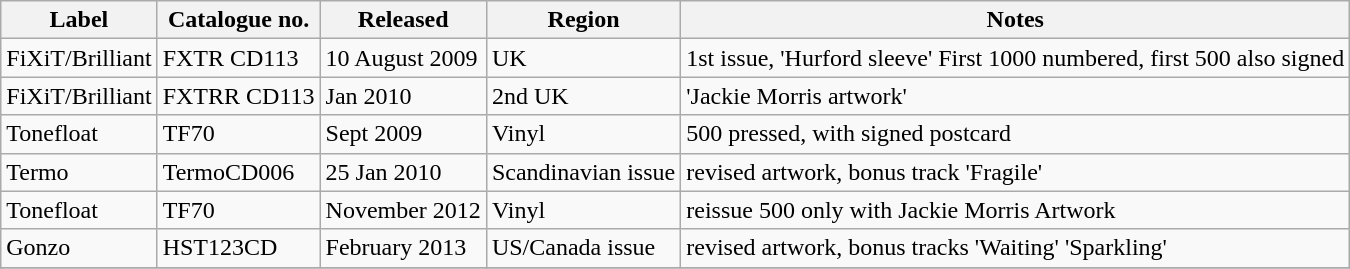<table class=wikitable>
<tr>
<th>Label</th>
<th>Catalogue no.</th>
<th>Released</th>
<th>Region</th>
<th>Notes</th>
</tr>
<tr>
<td>FiXiT/Brilliant</td>
<td>FXTR CD113</td>
<td>10 August 2009</td>
<td>UK</td>
<td>1st issue, 'Hurford sleeve' First 1000 numbered, first 500 also signed</td>
</tr>
<tr>
<td>FiXiT/Brilliant</td>
<td>FXTRR CD113</td>
<td>Jan 2010</td>
<td>2nd UK</td>
<td>'Jackie Morris artwork'</td>
</tr>
<tr>
<td>Tonefloat</td>
<td>TF70</td>
<td>Sept 2009</td>
<td>Vinyl</td>
<td>500 pressed, with signed postcard</td>
</tr>
<tr>
<td>Termo</td>
<td>TermoCD006</td>
<td>25 Jan 2010</td>
<td>Scandinavian issue</td>
<td>revised artwork, bonus track 'Fragile'</td>
</tr>
<tr>
<td>Tonefloat</td>
<td>TF70</td>
<td>November 2012</td>
<td>Vinyl</td>
<td>reissue 500 only with Jackie Morris Artwork</td>
</tr>
<tr>
<td>Gonzo</td>
<td>HST123CD</td>
<td>February 2013</td>
<td>US/Canada issue</td>
<td>revised artwork, bonus tracks 'Waiting' 'Sparkling'</td>
</tr>
<tr>
</tr>
</table>
